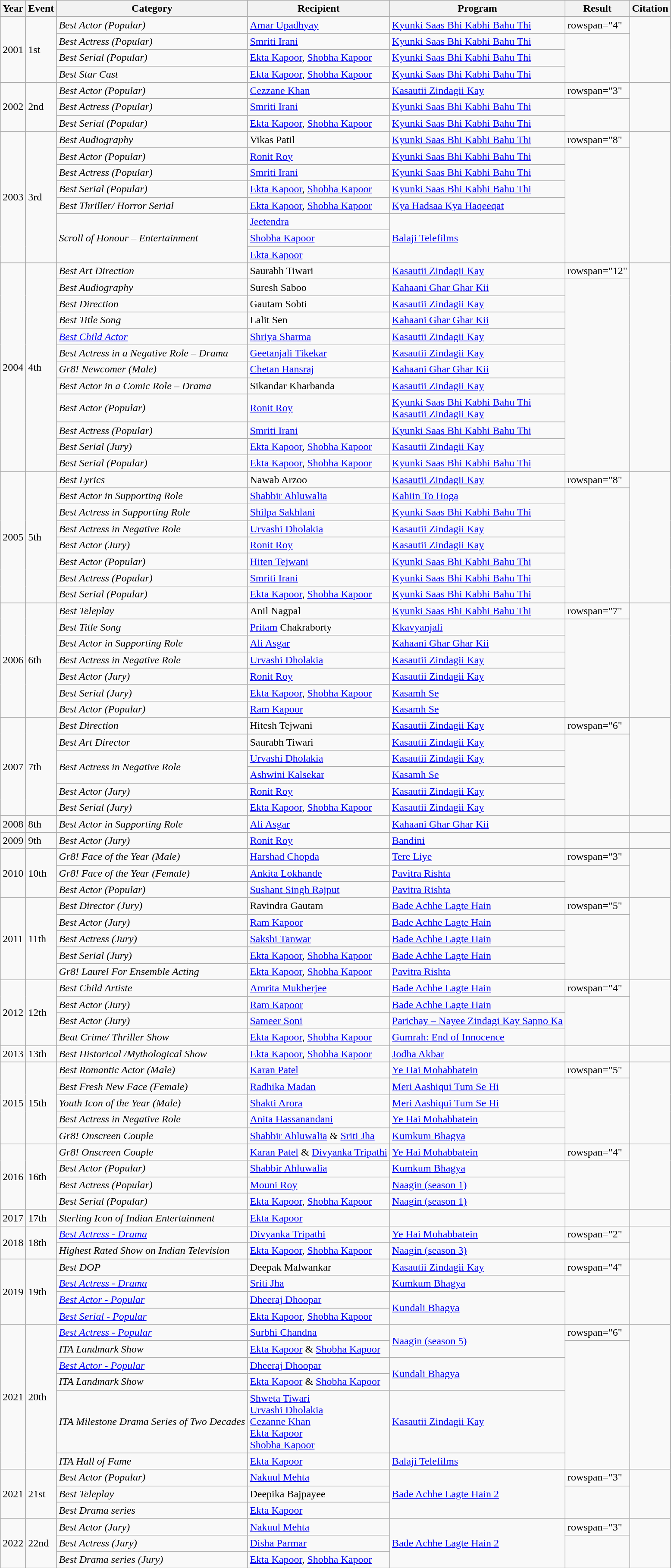<table class="wikitable">
<tr>
<th>Year</th>
<th>Event</th>
<th>Category</th>
<th>Recipient</th>
<th>Program</th>
<th>Result</th>
<th>Citation</th>
</tr>
<tr>
<td rowspan="4">2001</td>
<td rowspan="4">1st</td>
<td><em>Best Actor (Popular)</em></td>
<td><a href='#'>Amar Upadhyay</a></td>
<td><a href='#'>Kyunki Saas Bhi Kabhi Bahu Thi</a></td>
<td>rowspan="4" </td>
<td rowspan="4"></td>
</tr>
<tr>
<td><em>Best Actress (Popular)</em></td>
<td><a href='#'>Smriti Irani</a></td>
<td><a href='#'>Kyunki Saas Bhi Kabhi Bahu Thi</a></td>
</tr>
<tr>
<td><em>Best Serial (Popular)</em></td>
<td><a href='#'>Ekta Kapoor</a>, <a href='#'>Shobha Kapoor</a></td>
<td><a href='#'>Kyunki Saas Bhi Kabhi Bahu Thi</a></td>
</tr>
<tr>
<td><em>Best Star Cast</em></td>
<td><a href='#'>Ekta Kapoor</a>, <a href='#'>Shobha Kapoor</a></td>
<td><a href='#'>Kyunki Saas Bhi Kabhi Bahu Thi</a></td>
</tr>
<tr>
<td rowspan="3">2002</td>
<td rowspan="3">2nd</td>
<td><em>Best Actor (Popular)</em></td>
<td><a href='#'>Cezzane Khan</a></td>
<td><a href='#'>Kasautii Zindagii Kay</a></td>
<td>rowspan="3" </td>
<td rowspan="3"></td>
</tr>
<tr>
<td><em>Best Actress (Popular)</em></td>
<td><a href='#'>Smriti Irani</a></td>
<td><a href='#'>Kyunki Saas Bhi Kabhi Bahu Thi</a></td>
</tr>
<tr>
<td><em>Best Serial (Popular)</em></td>
<td><a href='#'>Ekta Kapoor</a>, <a href='#'>Shobha Kapoor</a></td>
<td><a href='#'>Kyunki Saas Bhi Kabhi Bahu Thi</a></td>
</tr>
<tr>
<td rowspan="8">2003</td>
<td rowspan="8">3rd</td>
<td><em>Best Audiography</em></td>
<td>Vikas Patil</td>
<td><a href='#'>Kyunki Saas Bhi Kabhi Bahu Thi</a></td>
<td>rowspan="8" </td>
<td rowspan="8"></td>
</tr>
<tr>
<td><em>Best Actor (Popular)</em></td>
<td><a href='#'>Ronit Roy</a></td>
<td><a href='#'>Kyunki Saas Bhi Kabhi Bahu Thi</a></td>
</tr>
<tr>
<td><em>Best Actress (Popular)</em></td>
<td><a href='#'>Smriti Irani</a></td>
<td><a href='#'>Kyunki Saas Bhi Kabhi Bahu Thi</a></td>
</tr>
<tr>
<td><em>Best Serial (Popular)</em></td>
<td><a href='#'>Ekta Kapoor</a>, <a href='#'>Shobha Kapoor</a></td>
<td><a href='#'>Kyunki Saas Bhi Kabhi Bahu Thi</a></td>
</tr>
<tr>
<td><em>Best Thriller/ Horror Serial</em></td>
<td><a href='#'>Ekta Kapoor</a>, <a href='#'>Shobha Kapoor</a></td>
<td><a href='#'>Kya Hadsaa Kya Haqeeqat</a></td>
</tr>
<tr>
<td rowspan="3"><em>Scroll of Honour – Entertainment</em></td>
<td><a href='#'>Jeetendra</a></td>
<td rowspan="3"><a href='#'>Balaji Telefilms</a></td>
</tr>
<tr>
<td><a href='#'>Shobha Kapoor</a></td>
</tr>
<tr>
<td><a href='#'>Ekta Kapoor</a></td>
</tr>
<tr>
<td rowspan="12">2004</td>
<td rowspan="12">4th</td>
<td><em>Best Art Direction</em></td>
<td>Saurabh Tiwari</td>
<td><a href='#'>Kasautii Zindagii Kay</a></td>
<td>rowspan="12" </td>
<td rowspan="12"></td>
</tr>
<tr>
<td><em>Best Audiography</em></td>
<td>Suresh Saboo</td>
<td><a href='#'>Kahaani Ghar Ghar Kii</a></td>
</tr>
<tr>
<td><em>Best Direction</em></td>
<td>Gautam Sobti</td>
<td><a href='#'>Kasautii Zindagii Kay</a></td>
</tr>
<tr>
<td><em>Best Title Song</em></td>
<td>Lalit Sen</td>
<td><a href='#'>Kahaani Ghar Ghar Kii</a></td>
</tr>
<tr>
<td><em><a href='#'>Best Child Actor</a></em></td>
<td><a href='#'>Shriya Sharma</a></td>
<td><a href='#'>Kasautii Zindagii Kay</a></td>
</tr>
<tr>
<td><em>Best Actress in a Negative Role – Drama</em></td>
<td><a href='#'>Geetanjali Tikekar</a></td>
<td><a href='#'>Kasautii Zindagii Kay</a></td>
</tr>
<tr>
<td><em>Gr8! Newcomer (Male)</em></td>
<td><a href='#'>Chetan Hansraj</a></td>
<td><a href='#'>Kahaani Ghar Ghar Kii</a></td>
</tr>
<tr>
<td><em>Best Actor in a Comic Role – Drama</em></td>
<td>Sikandar Kharbanda</td>
<td><a href='#'>Kasautii Zindagii Kay</a></td>
</tr>
<tr>
<td><em>Best Actor (Popular)</em></td>
<td><a href='#'>Ronit Roy</a></td>
<td><a href='#'>Kyunki Saas Bhi Kabhi Bahu Thi</a> <br> <a href='#'>Kasautii Zindagii Kay</a></td>
</tr>
<tr>
<td><em>Best Actress (Popular)</em></td>
<td><a href='#'>Smriti Irani</a></td>
<td><a href='#'>Kyunki Saas Bhi Kabhi Bahu Thi</a></td>
</tr>
<tr>
<td><em>Best Serial (Jury)</em></td>
<td><a href='#'>Ekta Kapoor</a>, <a href='#'>Shobha Kapoor</a></td>
<td><a href='#'>Kasautii Zindagii Kay</a></td>
</tr>
<tr>
<td><em>Best Serial (Popular)</em></td>
<td><a href='#'>Ekta Kapoor</a>, <a href='#'>Shobha Kapoor</a></td>
<td><a href='#'>Kyunki Saas Bhi Kabhi Bahu Thi</a></td>
</tr>
<tr>
<td rowspan="8">2005</td>
<td rowspan="8">5th</td>
<td><em>Best Lyrics</em></td>
<td>Nawab Arzoo</td>
<td><a href='#'>Kasautii Zindagii Kay</a></td>
<td>rowspan="8" </td>
<td rowspan="8"></td>
</tr>
<tr>
<td><em>Best Actor in Supporting Role</em></td>
<td><a href='#'>Shabbir Ahluwalia</a></td>
<td><a href='#'>Kahiin To Hoga</a></td>
</tr>
<tr>
<td><em>Best Actress in Supporting Role</em></td>
<td><a href='#'>Shilpa Sakhlani</a></td>
<td><a href='#'>Kyunki Saas Bhi Kabhi Bahu Thi</a></td>
</tr>
<tr>
<td><em>Best Actress in Negative Role</em></td>
<td><a href='#'>Urvashi Dholakia</a></td>
<td><a href='#'>Kasautii Zindagii Kay</a></td>
</tr>
<tr>
<td><em>Best Actor (Jury)</em></td>
<td><a href='#'>Ronit Roy</a></td>
<td><a href='#'>Kasautii Zindagii Kay</a></td>
</tr>
<tr>
<td><em>Best Actor (Popular)</em></td>
<td><a href='#'>Hiten Tejwani</a></td>
<td><a href='#'>Kyunki Saas Bhi Kabhi Bahu Thi</a></td>
</tr>
<tr>
<td><em>Best Actress (Popular)</em></td>
<td><a href='#'>Smriti Irani</a></td>
<td><a href='#'>Kyunki Saas Bhi Kabhi Bahu Thi</a></td>
</tr>
<tr>
<td><em>Best Serial (Popular)</em></td>
<td><a href='#'>Ekta Kapoor</a>, <a href='#'>Shobha Kapoor</a></td>
<td><a href='#'>Kyunki Saas Bhi Kabhi Bahu Thi</a></td>
</tr>
<tr>
<td rowspan="7">2006</td>
<td rowspan="7">6th</td>
<td><em>Best Teleplay</em></td>
<td>Anil Nagpal</td>
<td><a href='#'>Kyunki Saas Bhi Kabhi Bahu Thi</a></td>
<td>rowspan="7" </td>
<td rowspan="7"></td>
</tr>
<tr>
<td><em>Best Title Song</em></td>
<td><a href='#'>Pritam</a> Chakraborty</td>
<td><a href='#'>Kkavyanjali</a></td>
</tr>
<tr>
<td><em>Best Actor in Supporting Role</em></td>
<td><a href='#'>Ali Asgar</a></td>
<td><a href='#'>Kahaani Ghar Ghar Kii</a></td>
</tr>
<tr>
<td><em>Best Actress in Negative Role</em></td>
<td><a href='#'>Urvashi Dholakia</a></td>
<td><a href='#'>Kasautii Zindagii Kay</a></td>
</tr>
<tr>
<td><em>Best Actor (Jury)</em></td>
<td><a href='#'>Ronit Roy</a></td>
<td><a href='#'>Kasautii Zindagii Kay</a></td>
</tr>
<tr>
<td><em>Best Serial (Jury)</em></td>
<td><a href='#'>Ekta Kapoor</a>, <a href='#'>Shobha Kapoor</a></td>
<td><a href='#'>Kasamh Se</a></td>
</tr>
<tr>
<td><em>Best Actor (Popular)</em></td>
<td><a href='#'>Ram Kapoor</a></td>
<td><a href='#'>Kasamh Se</a></td>
</tr>
<tr>
<td rowspan="6">2007</td>
<td rowspan="6">7th</td>
<td><em>Best Direction</em></td>
<td>Hitesh Tejwani</td>
<td><a href='#'>Kasautii Zindagii Kay</a></td>
<td>rowspan="6" </td>
<td rowspan="6"></td>
</tr>
<tr>
<td><em>Best Art Director</em></td>
<td>Saurabh Tiwari</td>
<td><a href='#'>Kasautii Zindagii Kay</a></td>
</tr>
<tr>
<td rowspan="2"><em>Best Actress in Negative Role</em></td>
<td><a href='#'>Urvashi Dholakia</a></td>
<td><a href='#'>Kasautii Zindagii Kay</a></td>
</tr>
<tr>
<td><a href='#'>Ashwini Kalsekar</a></td>
<td><a href='#'>Kasamh Se</a></td>
</tr>
<tr>
<td><em>Best Actor (Jury)</em></td>
<td><a href='#'>Ronit Roy</a></td>
<td><a href='#'>Kasautii Zindagii Kay</a></td>
</tr>
<tr>
<td><em>Best Serial (Jury)</em></td>
<td><a href='#'>Ekta Kapoor</a>, <a href='#'>Shobha Kapoor</a></td>
<td><a href='#'>Kasautii Zindagii Kay</a></td>
</tr>
<tr>
<td>2008</td>
<td>8th</td>
<td><em>Best Actor in Supporting Role</em></td>
<td><a href='#'>Ali Asgar</a></td>
<td><a href='#'>Kahaani Ghar Ghar Kii</a></td>
<td></td>
<td></td>
</tr>
<tr>
<td>2009</td>
<td>9th</td>
<td><em>Best Actor (Jury)</em></td>
<td><a href='#'>Ronit Roy</a></td>
<td><a href='#'>Bandini</a></td>
<td></td>
<td></td>
</tr>
<tr>
<td rowspan="3">2010</td>
<td rowspan="3">10th</td>
<td><em>Gr8! Face of the Year (Male)</em></td>
<td><a href='#'>Harshad Chopda</a></td>
<td><a href='#'>Tere Liye</a></td>
<td>rowspan="3" </td>
<td rowspan="3"></td>
</tr>
<tr>
<td><em>Gr8! Face of the Year (Female)</em></td>
<td><a href='#'>Ankita Lokhande</a></td>
<td><a href='#'>Pavitra Rishta</a></td>
</tr>
<tr>
<td><em>Best Actor (Popular)</em></td>
<td><a href='#'>Sushant Singh Rajput</a></td>
<td><a href='#'>Pavitra Rishta</a></td>
</tr>
<tr>
<td rowspan="5">2011</td>
<td rowspan="5">11th</td>
<td><em>Best Director (Jury)</em></td>
<td>Ravindra Gautam</td>
<td><a href='#'>Bade Achhe Lagte Hain</a></td>
<td>rowspan="5" </td>
<td rowspan="5"></td>
</tr>
<tr>
<td><em>Best Actor (Jury)</em></td>
<td><a href='#'>Ram Kapoor</a></td>
<td><a href='#'>Bade Achhe Lagte Hain</a></td>
</tr>
<tr>
<td><em>Best Actress (Jury)</em></td>
<td><a href='#'>Sakshi Tanwar</a></td>
<td><a href='#'>Bade Achhe Lagte Hain</a></td>
</tr>
<tr>
<td><em>Best Serial (Jury)</em></td>
<td><a href='#'>Ekta Kapoor</a>, <a href='#'>Shobha Kapoor</a></td>
<td><a href='#'>Bade Achhe Lagte Hain</a></td>
</tr>
<tr>
<td><em>Gr8! Laurel For Ensemble Acting</em></td>
<td><a href='#'>Ekta Kapoor</a>, <a href='#'>Shobha Kapoor</a></td>
<td><a href='#'>Pavitra Rishta</a></td>
</tr>
<tr>
<td rowspan="4">2012</td>
<td rowspan="4">12th</td>
<td><em>Best Child Artiste</em></td>
<td><a href='#'>Amrita Mukherjee</a></td>
<td><a href='#'>Bade Achhe Lagte Hain</a></td>
<td>rowspan="4" </td>
<td rowspan="4"></td>
</tr>
<tr>
<td><em>Best Actor (Jury)</em></td>
<td><a href='#'>Ram Kapoor</a></td>
<td><a href='#'>Bade Achhe Lagte Hain</a></td>
</tr>
<tr>
<td><em>Best Actor (Jury)</em></td>
<td><a href='#'>Sameer Soni</a></td>
<td><a href='#'>Parichay – Nayee Zindagi Kay Sapno Ka</a></td>
</tr>
<tr>
<td><em>Beat Crime/ Thriller Show</em></td>
<td><a href='#'>Ekta Kapoor</a>, <a href='#'>Shobha Kapoor</a></td>
<td><a href='#'>Gumrah: End of Innocence</a></td>
</tr>
<tr>
<td>2013</td>
<td>13th</td>
<td><em>Best Historical /Mythological Show</em></td>
<td><a href='#'>Ekta Kapoor</a>, <a href='#'>Shobha Kapoor</a></td>
<td><a href='#'>Jodha Akbar</a></td>
<td></td>
<td></td>
</tr>
<tr>
<td rowspan="5">2015</td>
<td rowspan="5">15th</td>
<td><em>Best Romantic Actor (Male)</em></td>
<td><a href='#'>Karan Patel</a></td>
<td><a href='#'>Ye Hai Mohabbatein</a></td>
<td>rowspan="5" </td>
<td rowspan="5"></td>
</tr>
<tr>
<td><em>Best Fresh New Face (Female)</em></td>
<td><a href='#'>Radhika Madan</a></td>
<td><a href='#'>Meri Aashiqui Tum Se Hi</a></td>
</tr>
<tr>
<td><em>Youth Icon of the Year (Male)</em></td>
<td><a href='#'>Shakti Arora</a></td>
<td><a href='#'>Meri Aashiqui Tum Se Hi</a></td>
</tr>
<tr>
<td><em>Best Actress in Negative Role</em></td>
<td><a href='#'>Anita Hassanandani</a></td>
<td><a href='#'>Ye Hai Mohabbatein</a></td>
</tr>
<tr>
<td><em>Gr8! Onscreen Couple</em></td>
<td><a href='#'>Shabbir Ahluwalia</a> & <a href='#'>Sriti Jha</a></td>
<td><a href='#'>Kumkum Bhagya</a></td>
</tr>
<tr>
<td rowspan="4">2016</td>
<td rowspan="4">16th</td>
<td><em>Gr8! Onscreen Couple</em></td>
<td><a href='#'>Karan Patel</a> & <a href='#'>Divyanka Tripathi</a></td>
<td><a href='#'>Ye Hai Mohabbatein</a></td>
<td>rowspan="4" </td>
<td rowspan="4"></td>
</tr>
<tr>
<td><em>Best Actor (Popular)</em></td>
<td><a href='#'>Shabbir Ahluwalia</a></td>
<td><a href='#'>Kumkum Bhagya</a></td>
</tr>
<tr>
<td><em>Best Actress (Popular)</em></td>
<td><a href='#'>Mouni Roy</a></td>
<td><a href='#'>Naagin (season 1)</a></td>
</tr>
<tr>
<td><em>Best Serial (Popular)</em></td>
<td><a href='#'>Ekta Kapoor</a>, <a href='#'>Shobha Kapoor</a></td>
<td><a href='#'>Naagin (season 1)</a></td>
</tr>
<tr>
<td>2017</td>
<td>17th</td>
<td><em>Sterling Icon of Indian Entertainment</em></td>
<td><a href='#'>Ekta Kapoor</a></td>
<td></td>
<td></td>
<td></td>
</tr>
<tr>
<td rowspan="2">2018</td>
<td rowspan="2">18th</td>
<td><em><a href='#'>Best Actress - Drama</a></em></td>
<td><a href='#'>Divyanka Tripathi</a></td>
<td><a href='#'>Ye Hai Mohabbatein</a></td>
<td>rowspan="2" </td>
<td rowspan="2"></td>
</tr>
<tr>
<td><em>Highest Rated Show on Indian Television</em></td>
<td><a href='#'>Ekta Kapoor</a>, <a href='#'>Shobha Kapoor</a></td>
<td><a href='#'>Naagin (season 3)</a></td>
</tr>
<tr>
<td rowspan="4">2019</td>
<td rowspan="4">19th</td>
<td><em>Best DOP</em></td>
<td>Deepak Malwankar</td>
<td><a href='#'>Kasautii Zindagii Kay</a></td>
<td>rowspan="4" </td>
<td rowspan="4"></td>
</tr>
<tr>
<td><em><a href='#'>Best Actress - Drama</a></em></td>
<td><a href='#'>Sriti Jha</a></td>
<td><a href='#'>Kumkum Bhagya</a></td>
</tr>
<tr>
<td><em><a href='#'>Best Actor - Popular</a></em></td>
<td><a href='#'>Dheeraj Dhoopar</a></td>
<td rowspan="2"><a href='#'>Kundali Bhagya</a></td>
</tr>
<tr>
<td><em><a href='#'>Best Serial - Popular</a></em></td>
<td><a href='#'>Ekta Kapoor</a>, <a href='#'>Shobha Kapoor</a></td>
</tr>
<tr>
<td rowspan="6">2021</td>
<td rowspan="6">20th</td>
<td><em><a href='#'>Best Actress - Popular</a></em></td>
<td><a href='#'>Surbhi Chandna</a></td>
<td rowspan="2"><a href='#'>Naagin (season 5)</a></td>
<td>rowspan="6" </td>
<td rowspan="6"></td>
</tr>
<tr>
<td><em>ITA Landmark Show</em></td>
<td><a href='#'>Ekta Kapoor</a> & <a href='#'>Shobha Kapoor</a></td>
</tr>
<tr>
<td><em><a href='#'>Best Actor - Popular</a></em></td>
<td><a href='#'>Dheeraj Dhoopar</a></td>
<td rowspan="2"><a href='#'>Kundali Bhagya</a></td>
</tr>
<tr>
<td><em>ITA Landmark Show</em></td>
<td><a href='#'>Ekta Kapoor</a> & <a href='#'>Shobha Kapoor</a></td>
</tr>
<tr>
<td><em>ITA Milestone Drama Series of Two Decades</em></td>
<td><a href='#'>Shweta Tiwari</a> <br> <a href='#'>Urvashi Dholakia</a> <br> <a href='#'>Cezanne Khan</a> <br> <a href='#'>Ekta Kapoor</a> <br> <a href='#'>Shobha Kapoor</a></td>
<td><a href='#'>Kasautii Zindagii Kay</a></td>
</tr>
<tr>
<td><em>ITA Hall of Fame</em></td>
<td><a href='#'>Ekta Kapoor</a></td>
<td><a href='#'>Balaji Telefilms</a></td>
</tr>
<tr>
<td rowspan="3">2021</td>
<td rowspan="3">21st</td>
<td><em>Best Actor (Popular)</em></td>
<td><a href='#'>Nakuul Mehta</a></td>
<td rowspan="3"><a href='#'>Bade Achhe Lagte Hain 2</a></td>
<td>rowspan="3" </td>
<td rowspan="3"></td>
</tr>
<tr>
<td><em>Best Teleplay</em></td>
<td>Deepika Bajpayee</td>
</tr>
<tr>
<td><em>Best Drama series </em></td>
<td><a href='#'>Ekta Kapoor</a></td>
</tr>
<tr>
<td rowspan="3">2022</td>
<td rowspan="3">22nd</td>
<td><em>Best Actor (Jury)</em></td>
<td><a href='#'>Nakuul Mehta</a></td>
<td rowspan="3"><a href='#'>Bade Achhe Lagte Hain 2</a></td>
<td>rowspan="3" </td>
<td rowspan="3"></td>
</tr>
<tr>
<td><em>Best Actress (Jury)</em></td>
<td><a href='#'>Disha Parmar</a></td>
</tr>
<tr>
<td><em>Best Drama series (Jury)</em></td>
<td><a href='#'>Ekta Kapoor</a>, <a href='#'>Shobha Kapoor</a></td>
</tr>
</table>
